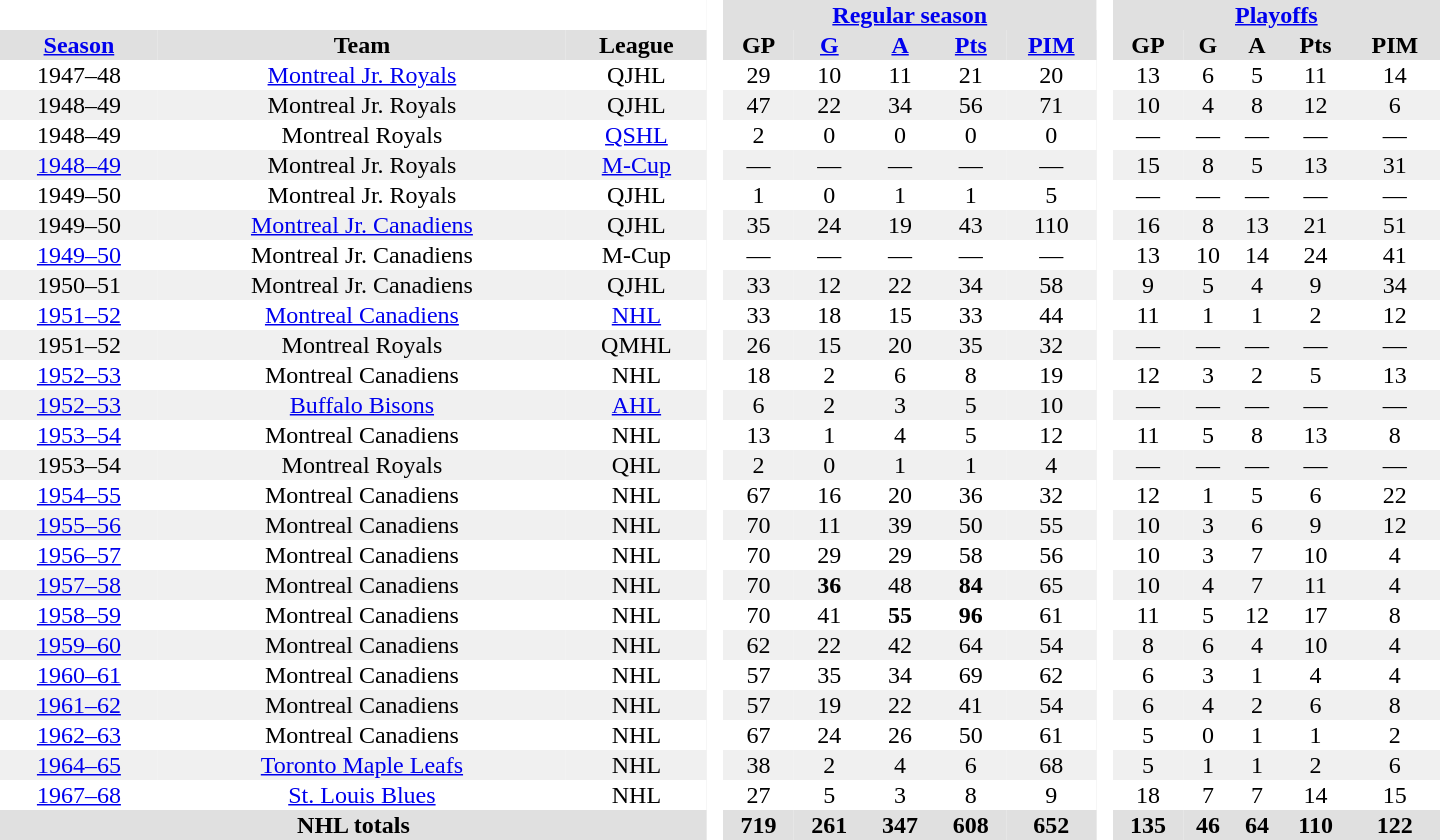<table border="0" cellpadding="1" cellspacing="0" style="text-align:center; width:60em;">
<tr style="background:#e0e0e0;">
<th colspan="3"  bgcolor="#ffffff"> </th>
<th rowspan="99" bgcolor="#ffffff"> </th>
<th colspan="5"><a href='#'>Regular season</a></th>
<th rowspan="99" bgcolor="#ffffff"> </th>
<th colspan="5"><a href='#'>Playoffs</a></th>
</tr>
<tr style="background:#e0e0e0;">
<th><a href='#'>Season</a></th>
<th>Team</th>
<th>League</th>
<th>GP</th>
<th><a href='#'>G</a></th>
<th><a href='#'>A</a></th>
<th><a href='#'>Pts</a></th>
<th><a href='#'>PIM</a></th>
<th>GP</th>
<th>G</th>
<th>A</th>
<th>Pts</th>
<th>PIM</th>
</tr>
<tr>
<td>1947–48</td>
<td><a href='#'>Montreal Jr. Royals</a></td>
<td>QJHL</td>
<td>29</td>
<td>10</td>
<td>11</td>
<td>21</td>
<td>20</td>
<td>13</td>
<td>6</td>
<td>5</td>
<td>11</td>
<td>14</td>
</tr>
<tr style="background:#f0f0f0;">
<td>1948–49</td>
<td>Montreal Jr. Royals</td>
<td>QJHL</td>
<td>47</td>
<td>22</td>
<td>34</td>
<td>56</td>
<td>71</td>
<td>10</td>
<td>4</td>
<td>8</td>
<td>12</td>
<td>6</td>
</tr>
<tr>
<td>1948–49</td>
<td>Montreal Royals</td>
<td><a href='#'>QSHL</a></td>
<td>2</td>
<td>0</td>
<td>0</td>
<td>0</td>
<td>0</td>
<td>—</td>
<td>—</td>
<td>—</td>
<td>—</td>
<td>—</td>
</tr>
<tr style="background:#f0f0f0;">
<td><a href='#'>1948–49</a></td>
<td>Montreal Jr. Royals</td>
<td><a href='#'>M-Cup</a></td>
<td>—</td>
<td>—</td>
<td>—</td>
<td>—</td>
<td>—</td>
<td>15</td>
<td>8</td>
<td>5</td>
<td>13</td>
<td>31</td>
</tr>
<tr>
<td>1949–50</td>
<td>Montreal Jr. Royals</td>
<td>QJHL</td>
<td>1</td>
<td>0</td>
<td>1</td>
<td>1</td>
<td>5</td>
<td>—</td>
<td>—</td>
<td>—</td>
<td>—</td>
<td>—</td>
</tr>
<tr style="background:#f0f0f0;">
<td>1949–50</td>
<td><a href='#'>Montreal Jr. Canadiens</a></td>
<td>QJHL</td>
<td>35</td>
<td>24</td>
<td>19</td>
<td>43</td>
<td>110</td>
<td>16</td>
<td>8</td>
<td>13</td>
<td>21</td>
<td>51</td>
</tr>
<tr>
<td><a href='#'>1949–50</a></td>
<td>Montreal Jr. Canadiens</td>
<td>M-Cup</td>
<td>—</td>
<td>—</td>
<td>—</td>
<td>—</td>
<td>—</td>
<td>13</td>
<td>10</td>
<td>14</td>
<td>24</td>
<td>41</td>
</tr>
<tr style="background:#f0f0f0;">
<td>1950–51</td>
<td>Montreal Jr. Canadiens</td>
<td>QJHL</td>
<td>33</td>
<td>12</td>
<td>22</td>
<td>34</td>
<td>58</td>
<td>9</td>
<td>5</td>
<td>4</td>
<td>9</td>
<td>34</td>
</tr>
<tr>
<td><a href='#'>1951–52</a></td>
<td><a href='#'>Montreal Canadiens</a></td>
<td><a href='#'>NHL</a></td>
<td>33</td>
<td>18</td>
<td>15</td>
<td>33</td>
<td>44</td>
<td>11</td>
<td>1</td>
<td>1</td>
<td>2</td>
<td>12</td>
</tr>
<tr style="background:#f0f0f0;">
<td>1951–52</td>
<td>Montreal Royals</td>
<td>QMHL</td>
<td>26</td>
<td>15</td>
<td>20</td>
<td>35</td>
<td>32</td>
<td>—</td>
<td>—</td>
<td>—</td>
<td>—</td>
<td>—</td>
</tr>
<tr>
<td><a href='#'>1952–53</a></td>
<td>Montreal Canadiens</td>
<td>NHL</td>
<td>18</td>
<td>2</td>
<td>6</td>
<td>8</td>
<td>19</td>
<td>12</td>
<td>3</td>
<td>2</td>
<td>5</td>
<td>13</td>
</tr>
<tr style="background:#f0f0f0;">
<td><a href='#'>1952–53</a></td>
<td><a href='#'>Buffalo Bisons</a></td>
<td><a href='#'>AHL</a></td>
<td>6</td>
<td>2</td>
<td>3</td>
<td>5</td>
<td>10</td>
<td>—</td>
<td>—</td>
<td>—</td>
<td>—</td>
<td>—</td>
</tr>
<tr>
<td><a href='#'>1953–54</a></td>
<td>Montreal Canadiens</td>
<td>NHL</td>
<td>13</td>
<td>1</td>
<td>4</td>
<td>5</td>
<td>12</td>
<td>11</td>
<td>5</td>
<td>8</td>
<td>13</td>
<td>8</td>
</tr>
<tr style="background:#f0f0f0;">
<td>1953–54</td>
<td>Montreal Royals</td>
<td>QHL</td>
<td>2</td>
<td>0</td>
<td>1</td>
<td>1</td>
<td>4</td>
<td>—</td>
<td>—</td>
<td>—</td>
<td>—</td>
<td>—</td>
</tr>
<tr>
<td><a href='#'>1954–55</a></td>
<td>Montreal Canadiens</td>
<td>NHL</td>
<td>67</td>
<td>16</td>
<td>20</td>
<td>36</td>
<td>32</td>
<td>12</td>
<td>1</td>
<td>5</td>
<td>6</td>
<td>22</td>
</tr>
<tr style="background:#f0f0f0;">
<td><a href='#'>1955–56</a></td>
<td>Montreal Canadiens</td>
<td>NHL</td>
<td>70</td>
<td>11</td>
<td>39</td>
<td>50</td>
<td>55</td>
<td>10</td>
<td>3</td>
<td>6</td>
<td>9</td>
<td>12</td>
</tr>
<tr>
<td><a href='#'>1956–57</a></td>
<td>Montreal Canadiens</td>
<td>NHL</td>
<td>70</td>
<td>29</td>
<td>29</td>
<td>58</td>
<td>56</td>
<td>10</td>
<td>3</td>
<td>7</td>
<td>10</td>
<td>4</td>
</tr>
<tr style="background:#f0f0f0;">
<td><a href='#'>1957–58</a></td>
<td>Montreal Canadiens</td>
<td>NHL</td>
<td>70</td>
<td><strong>36</strong></td>
<td>48</td>
<td><strong>84</strong></td>
<td>65</td>
<td>10</td>
<td>4</td>
<td>7</td>
<td>11</td>
<td>4</td>
</tr>
<tr>
<td><a href='#'>1958–59</a></td>
<td>Montreal Canadiens</td>
<td>NHL</td>
<td>70</td>
<td>41</td>
<td><strong>55</strong></td>
<td><strong>96</strong></td>
<td>61</td>
<td>11</td>
<td>5</td>
<td>12</td>
<td>17</td>
<td>8</td>
</tr>
<tr style="background:#f0f0f0;">
<td><a href='#'>1959–60</a></td>
<td>Montreal Canadiens</td>
<td>NHL</td>
<td>62</td>
<td>22</td>
<td>42</td>
<td>64</td>
<td>54</td>
<td>8</td>
<td>6</td>
<td>4</td>
<td>10</td>
<td>4</td>
</tr>
<tr>
<td><a href='#'>1960–61</a></td>
<td>Montreal Canadiens</td>
<td>NHL</td>
<td>57</td>
<td>35</td>
<td>34</td>
<td>69</td>
<td>62</td>
<td>6</td>
<td>3</td>
<td>1</td>
<td>4</td>
<td>4</td>
</tr>
<tr style="background:#f0f0f0;">
<td><a href='#'>1961–62</a></td>
<td>Montreal Canadiens</td>
<td>NHL</td>
<td>57</td>
<td>19</td>
<td>22</td>
<td>41</td>
<td>54</td>
<td>6</td>
<td>4</td>
<td>2</td>
<td>6</td>
<td>8</td>
</tr>
<tr>
<td><a href='#'>1962–63</a></td>
<td>Montreal Canadiens</td>
<td>NHL</td>
<td>67</td>
<td>24</td>
<td>26</td>
<td>50</td>
<td>61</td>
<td>5</td>
<td>0</td>
<td>1</td>
<td>1</td>
<td>2</td>
</tr>
<tr style="background:#f0f0f0;">
<td><a href='#'>1964–65</a></td>
<td><a href='#'>Toronto Maple Leafs</a></td>
<td>NHL</td>
<td>38</td>
<td>2</td>
<td>4</td>
<td>6</td>
<td>68</td>
<td>5</td>
<td>1</td>
<td>1</td>
<td>2</td>
<td>6</td>
</tr>
<tr>
<td><a href='#'>1967–68</a></td>
<td><a href='#'>St. Louis Blues</a></td>
<td>NHL</td>
<td>27</td>
<td>5</td>
<td>3</td>
<td>8</td>
<td>9</td>
<td>18</td>
<td>7</td>
<td>7</td>
<td>14</td>
<td>15</td>
</tr>
<tr style="background:#e0e0e0;">
<th colspan="3">NHL totals</th>
<th>719</th>
<th>261</th>
<th>347</th>
<th>608</th>
<th>652</th>
<th>135</th>
<th>46</th>
<th>64</th>
<th>110</th>
<th>122</th>
</tr>
</table>
